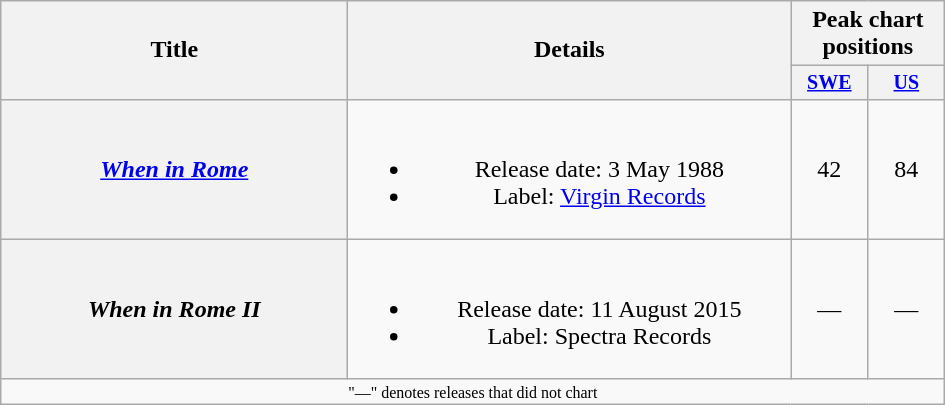<table class="wikitable plainrowheaders" style="text-align:center;">
<tr>
<th rowspan="2" style="width:14em;">Title</th>
<th rowspan="2" style="width:18em;">Details</th>
<th colspan="2">Peak chart positions</th>
</tr>
<tr style="font-size:smaller;">
<th style="width:45px;"><a href='#'>SWE</a><br></th>
<th style="width:45px;"><a href='#'>US</a><br></th>
</tr>
<tr>
<th scope="row"><em><a href='#'>When in Rome</a></em></th>
<td><br><ul><li>Release date: 3 May 1988</li><li>Label: <a href='#'>Virgin Records</a></li></ul></td>
<td>42</td>
<td>84</td>
</tr>
<tr>
<th scope="row"><em>When in Rome II</em></th>
<td><br><ul><li>Release date: 11 August 2015</li><li>Label: Spectra Records</li></ul></td>
<td>—</td>
<td>—</td>
</tr>
<tr>
<td colspan="15" style="font-size:8pt">"—" denotes releases that did not chart</td>
</tr>
</table>
